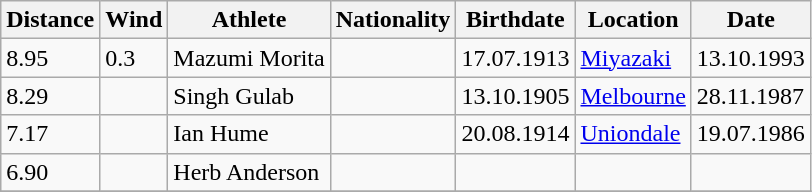<table class="wikitable">
<tr>
<th>Distance</th>
<th>Wind</th>
<th>Athlete</th>
<th>Nationality</th>
<th>Birthdate</th>
<th>Location</th>
<th>Date</th>
</tr>
<tr>
<td>8.95</td>
<td>0.3</td>
<td>Mazumi Morita</td>
<td></td>
<td>17.07.1913</td>
<td><a href='#'>Miyazaki</a></td>
<td>13.10.1993</td>
</tr>
<tr>
<td>8.29</td>
<td></td>
<td>Singh Gulab</td>
<td></td>
<td>13.10.1905</td>
<td><a href='#'>Melbourne</a></td>
<td>28.11.1987</td>
</tr>
<tr>
<td>7.17</td>
<td></td>
<td>Ian Hume</td>
<td></td>
<td>20.08.1914</td>
<td><a href='#'>Uniondale</a></td>
<td>19.07.1986</td>
</tr>
<tr>
<td>6.90</td>
<td></td>
<td>Herb Anderson</td>
<td></td>
<td></td>
<td></td>
<td></td>
</tr>
<tr>
</tr>
</table>
